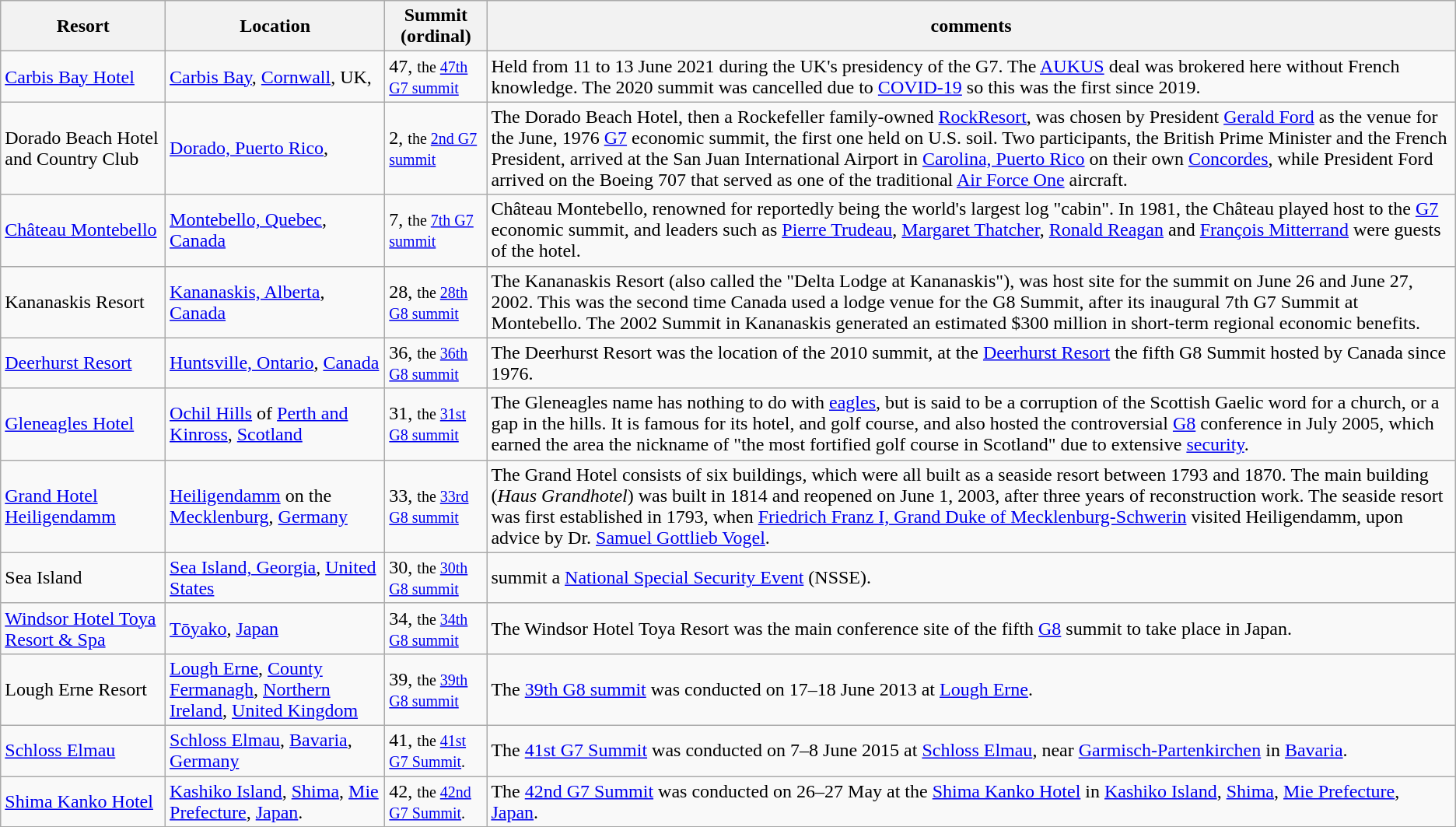<table class="wikitable sortable">
<tr>
<th>Resort</th>
<th>Location</th>
<th>Summit (ordinal)</th>
<th>comments</th>
</tr>
<tr>
<td><a href='#'>Carbis Bay Hotel</a></td>
<td><a href='#'>Carbis Bay</a>, <a href='#'>Cornwall</a>, UK,</td>
<td>47, <small>the <a href='#'>47th G7 summit</a></small></td>
<td>Held from 11 to 13 June 2021 during the UK's presidency of the G7.   The <a href='#'>AUKUS</a> deal was brokered here without French knowledge.   The 2020 summit was cancelled due to <a href='#'>COVID-19</a> so this was the first since 2019.</td>
</tr>
<tr>
<td>Dorado Beach Hotel and Country Club</td>
<td><a href='#'>Dorado, Puerto Rico</a>,</td>
<td>2, <small>the <a href='#'>2nd G7 summit</a></small></td>
<td>The Dorado Beach Hotel, then a Rockefeller family-owned <a href='#'>RockResort</a>, was chosen by President <a href='#'>Gerald Ford</a> as the venue for the June, 1976 <a href='#'>G7</a> economic summit, the first one held on U.S. soil.  Two participants, the British Prime Minister and the French President, arrived at the San Juan International Airport in <a href='#'>Carolina, Puerto Rico</a> on their own <a href='#'>Concordes</a>, while President Ford arrived on the Boeing 707 that served as one of the traditional <a href='#'>Air Force One</a> aircraft.</td>
</tr>
<tr>
<td><a href='#'>Château Montebello</a></td>
<td><a href='#'>Montebello, Quebec</a>, <a href='#'>Canada</a></td>
<td>7, <small>the <a href='#'>7th G7 summit</a></small></td>
<td>Château Montebello, renowned for reportedly being the world's largest log "cabin".  In 1981, the Château  played host to the <a href='#'>G7</a> economic summit, and leaders such as <a href='#'>Pierre Trudeau</a>, <a href='#'>Margaret Thatcher</a>, <a href='#'>Ronald Reagan</a> and <a href='#'>François Mitterrand</a> were guests of the hotel.</td>
</tr>
<tr>
<td>Kananaskis Resort</td>
<td><a href='#'>Kananaskis, Alberta</a>, <a href='#'>Canada</a></td>
<td>28, <small>the <a href='#'>28th G8 summit</a></small></td>
<td>The Kananaskis Resort (also called the "Delta Lodge at Kananaskis"), was host site for the summit on June 26 and June 27, 2002.  This was the second time Canada used a lodge venue for the G8 Summit, after its inaugural 7th G7 Summit at Montebello.  The 2002 Summit in Kananaskis generated an estimated $300 million in short-term regional economic benefits.</td>
</tr>
<tr>
<td><a href='#'>Deerhurst Resort</a></td>
<td><a href='#'>Huntsville, Ontario</a>, <a href='#'>Canada</a></td>
<td>36, <small>the <a href='#'>36th G8 summit</a></small></td>
<td>The Deerhurst Resort was the location of the 2010 summit, at the <a href='#'>Deerhurst Resort</a> the fifth G8 Summit hosted by Canada since 1976.</td>
</tr>
<tr>
<td><a href='#'>Gleneagles Hotel</a></td>
<td><a href='#'>Ochil Hills</a> of <a href='#'>Perth and Kinross</a>, <a href='#'>Scotland</a></td>
<td>31, <small>the <a href='#'>31st G8 summit</a></small></td>
<td>The Gleneagles name has nothing to do with <a href='#'>eagles</a>, but is said to be a corruption of the Scottish Gaelic word for a church, or a gap in the hills.  It is famous for its hotel, and golf course, and also hosted the controversial <a href='#'>G8</a> conference in July 2005, which earned the area the nickname of "the most fortified golf course in Scotland" due to extensive <a href='#'>security</a>.</td>
</tr>
<tr>
<td><a href='#'>Grand Hotel Heiligendamm</a></td>
<td><a href='#'>Heiligendamm</a> on the <a href='#'>Mecklenburg</a>, <a href='#'>Germany</a></td>
<td>33, <small>the <a href='#'>33rd G8 summit</a></small></td>
<td>The Grand Hotel  consists of six buildings, which were all built as a seaside resort between 1793 and 1870. The main building (<em>Haus Grandhotel</em>) was built in 1814 and reopened on June 1, 2003, after three years of reconstruction work. The seaside resort was first established in 1793, when <a href='#'>Friedrich Franz I, Grand Duke of Mecklenburg-Schwerin</a> visited Heiligendamm, upon advice by Dr. <a href='#'>Samuel Gottlieb Vogel</a>.</td>
</tr>
<tr>
<td>Sea Island</td>
<td><a href='#'>Sea Island, Georgia</a>, <a href='#'>United States</a></td>
<td>30, <small>the <a href='#'>30th G8 summit</a></small></td>
<td Sea Island is an isolated >summit a <a href='#'>National Special Security Event</a> (NSSE).</td>
</tr>
<tr>
<td><a href='#'>Windsor Hotel Toya Resort & Spa</a></td>
<td><a href='#'>Tōyako</a>, <a href='#'>Japan</a></td>
<td>34, <small>the <a href='#'>34th G8 summit</a></small></td>
<td>The Windsor Hotel Toya Resort was the main conference site of the fifth <a href='#'>G8</a> summit to take place in Japan.</td>
</tr>
<tr>
<td>Lough Erne Resort</td>
<td><a href='#'>Lough Erne</a>, <a href='#'>County Fermanagh</a>, <a href='#'>Northern Ireland</a>, <a href='#'>United Kingdom</a></td>
<td>39, <small>the <a href='#'>39th G8 summit</a></small></td>
<td>The <a href='#'>39th G8 summit</a> was conducted on 17–18 June 2013 at <a href='#'>Lough Erne</a>.</td>
</tr>
<tr>
<td><a href='#'>Schloss Elmau</a></td>
<td><a href='#'>Schloss Elmau</a>, <a href='#'>Bavaria</a>, <a href='#'>Germany</a></td>
<td>41, <small>the <a href='#'>41st G7 Summit</a>.</small></td>
<td>The <a href='#'>41st G7 Summit</a> was conducted on 7–8 June 2015 at <a href='#'>Schloss Elmau</a>, near <a href='#'>Garmisch-Partenkirchen</a> in <a href='#'>Bavaria</a>.</td>
</tr>
<tr>
<td><a href='#'>Shima Kanko Hotel</a></td>
<td><a href='#'>Kashiko Island</a>, <a href='#'>Shima</a>, <a href='#'>Mie Prefecture</a>, <a href='#'>Japan</a>.</td>
<td>42, <small>the <a href='#'>42nd G7 Summit</a>.</small></td>
<td>The <a href='#'>42nd G7 Summit</a> was conducted on 26–27 May at the <a href='#'>Shima Kanko Hotel</a> in <a href='#'>Kashiko Island</a>, <a href='#'>Shima</a>, <a href='#'>Mie Prefecture</a>, <a href='#'>Japan</a>.</td>
</tr>
</table>
